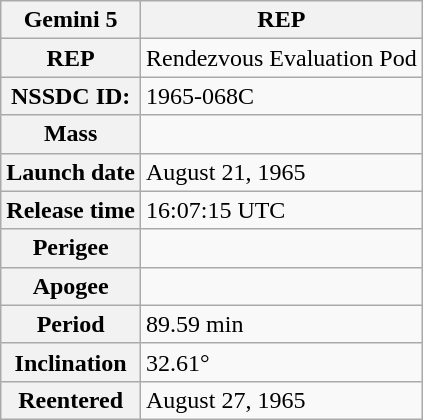<table class="wikitable plainrowheaders">
<tr>
<th scope="col">Gemini 5</th>
<th scope="col">REP</th>
</tr>
<tr>
<th scope="row">REP</th>
<td>Rendezvous Evaluation Pod</td>
</tr>
<tr>
<th scope="row">NSSDC ID:</th>
<td>1965-068C</td>
</tr>
<tr>
<th scope="row">Mass</th>
<td></td>
</tr>
<tr>
<th scope="row">Launch date</th>
<td>August 21, 1965</td>
</tr>
<tr>
<th scope="row">Release time</th>
<td>16:07:15 UTC</td>
</tr>
<tr>
<th scope="row">Perigee</th>
<td></td>
</tr>
<tr>
<th scope="row">Apogee</th>
<td></td>
</tr>
<tr>
<th scope="row">Period</th>
<td>89.59 min</td>
</tr>
<tr>
<th scope="row">Inclination</th>
<td>32.61°</td>
</tr>
<tr>
<th scope="row">Reentered</th>
<td>August 27, 1965</td>
</tr>
</table>
